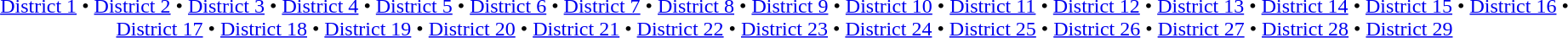<table id=toc class=toc summary=Contents>
<tr>
<td align=center><br><a href='#'>District 1</a> • <a href='#'>District 2</a> • <a href='#'>District 3</a> • <a href='#'>District 4</a> • <a href='#'>District 5</a> • <a href='#'>District 6</a> • <a href='#'>District 7</a> • <a href='#'>District 8</a> • <a href='#'>District 9</a> • <a href='#'>District 10</a> • <a href='#'>District 11</a> • <a href='#'>District 12</a> • <a href='#'>District 13</a> • <a href='#'>District 14</a> • <a href='#'>District 15</a> • <a href='#'>District 16</a> • <a href='#'>District 17</a> • <a href='#'>District 18</a> • <a href='#'>District 19</a> • <a href='#'>District 20</a> • <a href='#'>District 21</a> • <a href='#'>District 22</a> • <a href='#'>District 23</a> • <a href='#'>District 24</a> • <a href='#'>District 25</a> • <a href='#'>District 26</a> • <a href='#'>District 27</a> • <a href='#'>District 28</a> • <a href='#'>District 29</a></td>
</tr>
</table>
